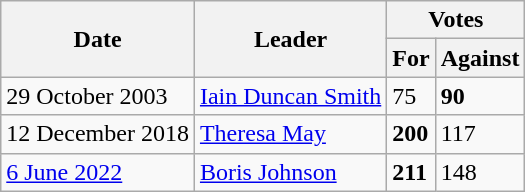<table class="wikitable sortable" style="text-align:center'">
<tr>
<th rowspan=2>Date</th>
<th rowspan=2>Leader</th>
<th colspan=2>Votes</th>
</tr>
<tr>
<th>For</th>
<th>Against</th>
</tr>
<tr>
<td>29 October 2003</td>
<td><a href='#'>Iain Duncan Smith</a></td>
<td>75</td>
<td><strong>90</strong></td>
</tr>
<tr>
<td>12 December 2018</td>
<td><a href='#'>Theresa May</a></td>
<td><strong>200</strong></td>
<td>117</td>
</tr>
<tr>
<td><a href='#'>6 June 2022</a></td>
<td><a href='#'>Boris Johnson</a></td>
<td><strong>211</strong></td>
<td>148</td>
</tr>
</table>
